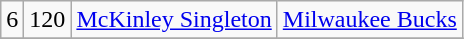<table class="wikitable">
<tr align="center" bgcolor="">
<td>6</td>
<td>120</td>
<td><a href='#'>McKinley Singleton</a></td>
<td><a href='#'>Milwaukee Bucks</a></td>
</tr>
<tr align="center" bgcolor="">
</tr>
</table>
